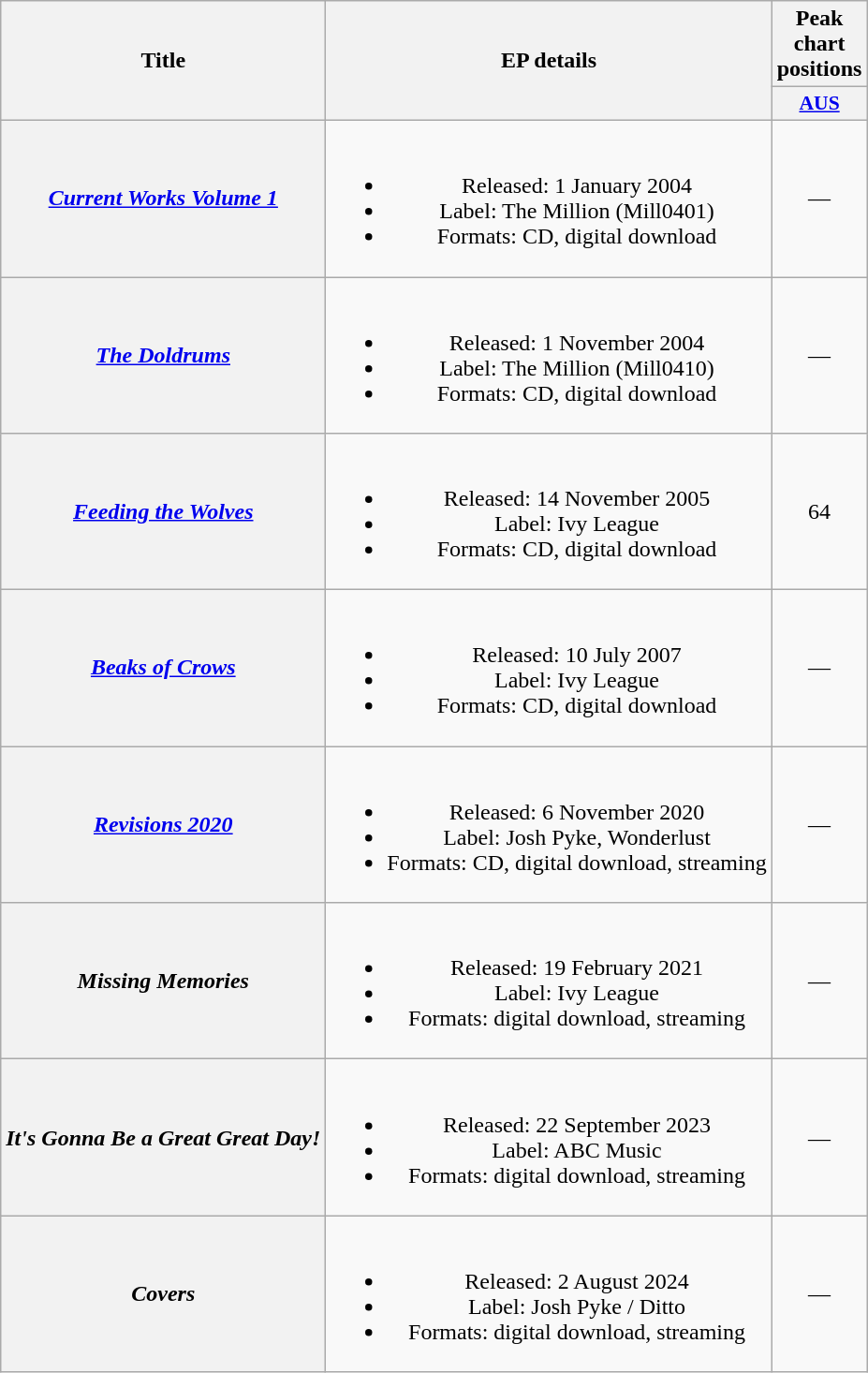<table class="wikitable plainrowheaders" style="text-align:center;">
<tr>
<th scope="col" rowspan="2">Title</th>
<th scope="col" rowspan="2">EP details</th>
<th scope="col" colspan="1">Peak chart positions</th>
</tr>
<tr>
<th scope="col" style="width:2.5em;font-size:90%;"><a href='#'>AUS</a><br></th>
</tr>
<tr>
<th scope="row"><em><a href='#'>Current Works Volume 1</a></em></th>
<td><br><ul><li>Released: 1 January 2004</li><li>Label: The Million (Mill0401)</li><li>Formats: CD, digital download</li></ul></td>
<td>—</td>
</tr>
<tr>
<th scope="row"><em><a href='#'>The Doldrums</a></em></th>
<td><br><ul><li>Released: 1 November 2004</li><li>Label: The Million (Mill0410)</li><li>Formats: CD, digital download</li></ul></td>
<td>—</td>
</tr>
<tr>
<th scope="row"><em><a href='#'>Feeding the Wolves</a></em></th>
<td><br><ul><li>Released: 14 November 2005</li><li>Label: Ivy League</li><li>Formats: CD, digital download</li></ul></td>
<td>64</td>
</tr>
<tr>
<th scope="row"><em><a href='#'>Beaks of Crows</a></em></th>
<td><br><ul><li>Released: 10 July 2007</li><li>Label: Ivy League</li><li>Formats: CD, digital download</li></ul></td>
<td>—</td>
</tr>
<tr>
<th scope="row"><em><a href='#'>Revisions 2020</a></em></th>
<td><br><ul><li>Released: 6 November 2020</li><li>Label: Josh Pyke, Wonderlust</li><li>Formats: CD, digital download, streaming</li></ul></td>
<td>—</td>
</tr>
<tr>
<th scope="row"><em>Missing Memories</em></th>
<td><br><ul><li>Released: 19 February 2021</li><li>Label: Ivy League</li><li>Formats: digital download, streaming</li></ul></td>
<td>—</td>
</tr>
<tr>
<th scope="row"><em>It's Gonna Be a Great Great Day!</em></th>
<td><br><ul><li>Released: 22 September 2023</li><li>Label: ABC Music</li><li>Formats: digital download, streaming</li></ul></td>
<td>—</td>
</tr>
<tr>
<th scope="row"><em>Covers</em></th>
<td><br><ul><li>Released: 2 August 2024</li><li>Label: Josh Pyke / Ditto</li><li>Formats: digital download, streaming</li></ul></td>
<td>—</td>
</tr>
</table>
